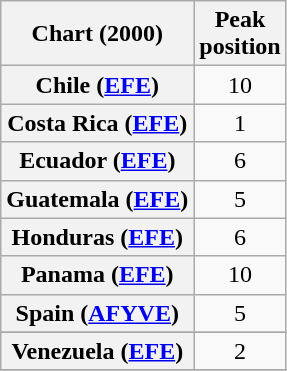<table class="wikitable sortable plainrowheaders" style="text-align:center">
<tr>
<th scope="col">Chart (2000)</th>
<th scope="col">Peak<br>position</th>
</tr>
<tr>
<th scope="row">Chile (<a href='#'>EFE</a>)</th>
<td style="text-align:center;">10</td>
</tr>
<tr>
<th scope="row">Costa Rica (<a href='#'>EFE</a>)</th>
<td style="text-align:center;">1</td>
</tr>
<tr>
<th scope="row">Ecuador (<a href='#'>EFE</a>)</th>
<td style="text-align:center;">6</td>
</tr>
<tr>
<th scope="row">Guatemala (<a href='#'>EFE</a>)</th>
<td style="text-align:center;">5</td>
</tr>
<tr>
<th scope="row">Honduras (<a href='#'>EFE</a>)</th>
<td style="text-align:center;">6</td>
</tr>
<tr>
<th scope="row">Panama (<a href='#'>EFE</a>)</th>
<td style="text-align:center;">10</td>
</tr>
<tr>
<th scope="row">Spain (<a href='#'>AFYVE</a>)</th>
<td align="center">5</td>
</tr>
<tr>
</tr>
<tr>
</tr>
<tr>
</tr>
<tr>
</tr>
<tr>
</tr>
<tr>
<th scope="row">Venezuela (<a href='#'>EFE</a>)</th>
<td style="text-align:center;">2</td>
</tr>
<tr>
</tr>
</table>
